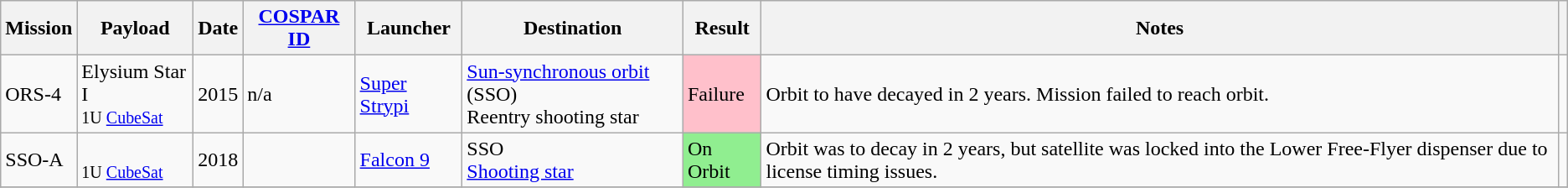<table class=wikitable>
<tr>
<th>Mission</th>
<th>Payload</th>
<th>Date</th>
<th><a href='#'>COSPAR ID</a></th>
<th>Launcher</th>
<th>Destination</th>
<th>Result</th>
<th>Notes</th>
<th></th>
</tr>
<tr>
<td>ORS-4</td>
<td>Elysium Star I<br> <small> 1U <a href='#'>CubeSat</a> </small></td>
<td>2015</td>
<td>n/a</td>
<td><a href='#'>Super Strypi</a></td>
<td><a href='#'>Sun-synchronous orbit</a> (SSO) <br> Reentry shooting star</td>
<td bgcolor=pink>Failure</td>
<td>Orbit to have decayed in 2 years. Mission failed to reach orbit.</td>
<td></td>
</tr>
<tr>
<td> SSO-A</td>
<td><br> <small> 1U <a href='#'>CubeSat</a> </small></td>
<td>2018</td>
<td></td>
<td><a href='#'>Falcon 9</a></td>
<td>SSO <br> <a href='#'>Shooting star</a></td>
<td bgcolor=lightgreen>On Orbit</td>
<td>Orbit was to decay in 2 years, but satellite was locked into the Lower Free-Flyer dispenser due to license timing issues.</td>
<td><br><br></td>
</tr>
<tr>
</tr>
</table>
